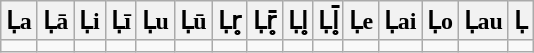<table class=wikitable>
<tr>
<th>Ḷa</th>
<th>Ḷā</th>
<th>Ḷi</th>
<th>Ḷī</th>
<th>Ḷu</th>
<th>Ḷū</th>
<th>Ḷr̥</th>
<th>Ḷr̥̄</th>
<th>Ḷl̥</th>
<th>Ḷl̥̄</th>
<th>Ḷe</th>
<th>Ḷai</th>
<th>Ḷo</th>
<th>Ḷau</th>
<th>Ḷ</th>
</tr>
<tr>
<td></td>
<td></td>
<td></td>
<td></td>
<td></td>
<td></td>
<td></td>
<td></td>
<td></td>
<td></td>
<td></td>
<td></td>
<td></td>
<td></td>
<td></td>
</tr>
</table>
